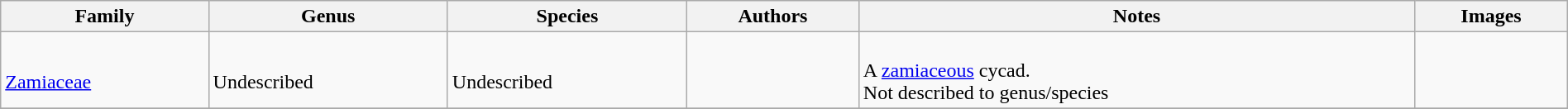<table class="wikitable sortable"  style="margin:auto; width:100%;">
<tr>
<th>Family</th>
<th>Genus</th>
<th>Species</th>
<th>Authors</th>
<th>Notes</th>
<th>Images</th>
</tr>
<tr>
<td><br><a href='#'>Zamiaceae</a></td>
<td><br>Undescribed</td>
<td><br>Undescribed</td>
<td></td>
<td><br>A <a href='#'>zamiaceous</a> cycad.<br> Not described to genus/species</td>
<td><br></td>
</tr>
<tr>
</tr>
</table>
